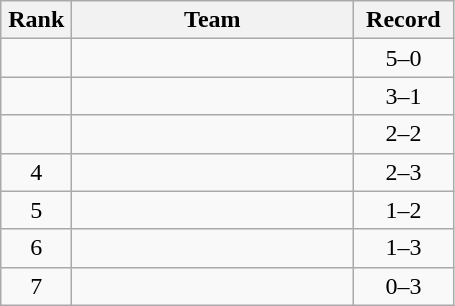<table class="wikitable" style="text-align: center;">
<tr>
<th width=40>Rank</th>
<th width=180>Team</th>
<th width=60>Record</th>
</tr>
<tr>
<td></td>
<td align=left></td>
<td>5–0</td>
</tr>
<tr>
<td></td>
<td align=left></td>
<td>3–1</td>
</tr>
<tr>
<td></td>
<td align=left></td>
<td>2–2</td>
</tr>
<tr align=center>
<td>4</td>
<td align=left></td>
<td>2–3</td>
</tr>
<tr align=center>
<td>5</td>
<td align=left></td>
<td>1–2</td>
</tr>
<tr align=center>
<td>6</td>
<td align=left></td>
<td>1–3</td>
</tr>
<tr align=center>
<td>7</td>
<td align=left></td>
<td>0–3</td>
</tr>
</table>
